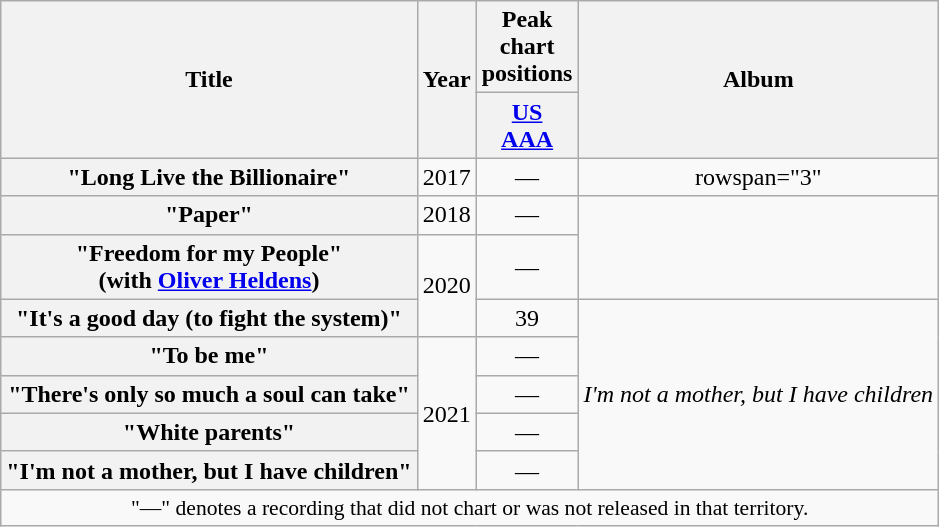<table class="wikitable plainrowheaders" style="text-align:center;">
<tr>
<th rowspan="2" scope="col">Title</th>
<th rowspan="2" scope="col">Year</th>
<th rowspan="1" scope="col">Peak<br>chart<br>positions</th>
<th rowspan="2" scope="col">Album</th>
</tr>
<tr>
<th rowspan="1" scope="col"><a href='#'>US<br>AAA</a><br></th>
</tr>
<tr>
<th scope="row">"Long Live the Billionaire"</th>
<td>2017</td>
<td>—</td>
<td>rowspan="3" </td>
</tr>
<tr>
<th scope="row">"Paper"</th>
<td>2018</td>
<td>—</td>
</tr>
<tr>
<th scope="row">"Freedom for my People" <br><span>(with <a href='#'>Oliver Heldens</a>)</span></th>
<td rowspan="2">2020</td>
<td>—</td>
</tr>
<tr>
<th scope="row">"It's a good day (to fight the system)"</th>
<td>39</td>
<td rowspan="5" scope="row" style="text-align:center"><em>I'm not a mother, but I have children</em></td>
</tr>
<tr>
<th scope="row">"To be me"</th>
<td rowspan="4">2021</td>
<td>—</td>
</tr>
<tr>
<th scope="row">"There's only so much a soul can take"</th>
<td>—</td>
</tr>
<tr>
<th scope="row">"White parents"</th>
<td>—</td>
</tr>
<tr>
<th scope="row">"I'm not a mother, but I have children"</th>
<td>—</td>
</tr>
<tr>
<td colspan="4" style="font-size:90%">"—" denotes a recording that did not chart or was not released in that territory.</td>
</tr>
</table>
